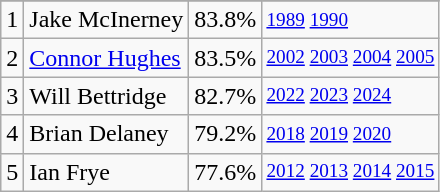<table class="wikitable">
<tr>
</tr>
<tr>
<td>1</td>
<td>Jake McInerney</td>
<td><abbr>83.8%</abbr></td>
<td style="font-size:80%;"><a href='#'>1989</a> <a href='#'>1990</a></td>
</tr>
<tr>
<td>2</td>
<td><a href='#'>Connor Hughes</a></td>
<td><abbr>83.5%</abbr></td>
<td style="font-size:80%;"><a href='#'>2002</a> <a href='#'>2003</a> <a href='#'>2004</a> <a href='#'>2005</a></td>
</tr>
<tr>
<td>3</td>
<td>Will Bettridge</td>
<td><abbr>82.7%</abbr></td>
<td style="font-size:80%;"><a href='#'>2022</a> <a href='#'>2023</a> <a href='#'>2024</a></td>
</tr>
<tr>
<td>4</td>
<td>Brian Delaney</td>
<td><abbr>79.2%</abbr></td>
<td style="font-size:80%;"><a href='#'>2018</a> <a href='#'>2019</a> <a href='#'>2020</a></td>
</tr>
<tr>
<td>5</td>
<td>Ian Frye</td>
<td><abbr>77.6%</abbr></td>
<td style="font-size:80%;"><a href='#'>2012</a> <a href='#'>2013</a> <a href='#'>2014</a> <a href='#'>2015</a></td>
</tr>
</table>
